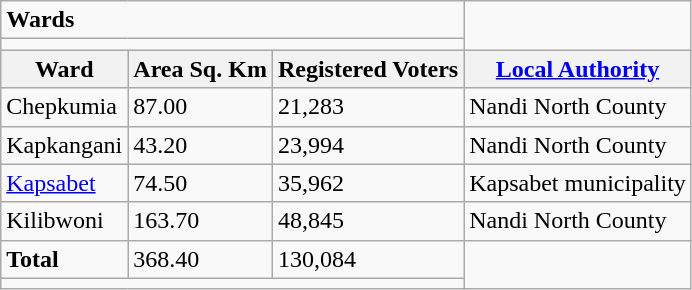<table class="wikitable">
<tr>
<td colspan="3"><strong>Wards</strong></td>
</tr>
<tr>
<td colspan="3"></td>
</tr>
<tr>
<th>Ward</th>
<th>Area Sq. Km</th>
<th>Registered Voters</th>
<th><a href='#'>Local Authority</a></th>
</tr>
<tr>
<td>Chepkumia</td>
<td>87.00</td>
<td>21,283</td>
<td>Nandi North County</td>
</tr>
<tr>
<td>Kapkangani</td>
<td>43.20</td>
<td>23,994</td>
<td>Nandi North County</td>
</tr>
<tr>
<td><a href='#'>Kapsabet</a></td>
<td>74.50</td>
<td>35,962</td>
<td>Kapsabet municipality</td>
</tr>
<tr>
<td>Kilibwoni</td>
<td>163.70</td>
<td>48,845</td>
<td>Nandi North County</td>
</tr>
<tr>
<td><strong>Total</strong></td>
<td>368.40</td>
<td>130,084</td>
</tr>
<tr>
<td colspan="3"></td>
</tr>
</table>
